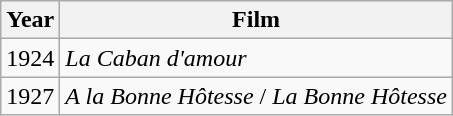<table class="wikitable">
<tr>
<th>Year</th>
<th>Film</th>
</tr>
<tr>
<td>1924</td>
<td><em>La Caban d'amour</em></td>
</tr>
<tr>
<td>1927</td>
<td><em>A la Bonne Hôtesse</em> / <em>La Bonne Hôtesse</em></td>
</tr>
</table>
